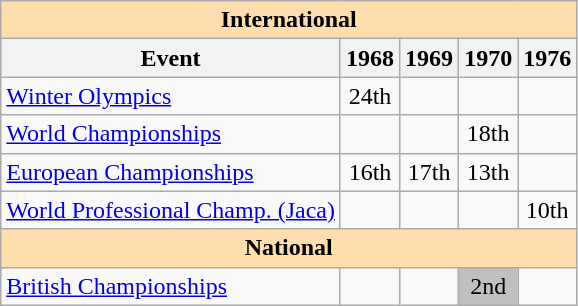<table class="wikitable" style="text-align:center">
<tr>
<th style="background-color: #ffdead; " colspan=5 align=center>International</th>
</tr>
<tr>
<th>Event</th>
<th>1968</th>
<th>1969</th>
<th>1970</th>
<th>1976</th>
</tr>
<tr>
<td align=left><a href='#'>Winter Olympics</a></td>
<td>24th</td>
<td></td>
<td></td>
<td></td>
</tr>
<tr>
<td align=left><a href='#'>World Championships</a></td>
<td></td>
<td></td>
<td>18th</td>
<td></td>
</tr>
<tr>
<td align=left><a href='#'>European Championships</a></td>
<td>16th</td>
<td>17th</td>
<td>13th</td>
<td></td>
</tr>
<tr>
<td align=left><a href='#'>World Professional Champ. (Jaca)</a></td>
<td></td>
<td></td>
<td></td>
<td>10th</td>
</tr>
<tr>
<th style="background-color: #ffdead; " colspan=5 align=center>National</th>
</tr>
<tr>
<td align=left><a href='#'>British Championships</a></td>
<td></td>
<td></td>
<td bgcolor=silver>2nd</td>
<td></td>
</tr>
</table>
